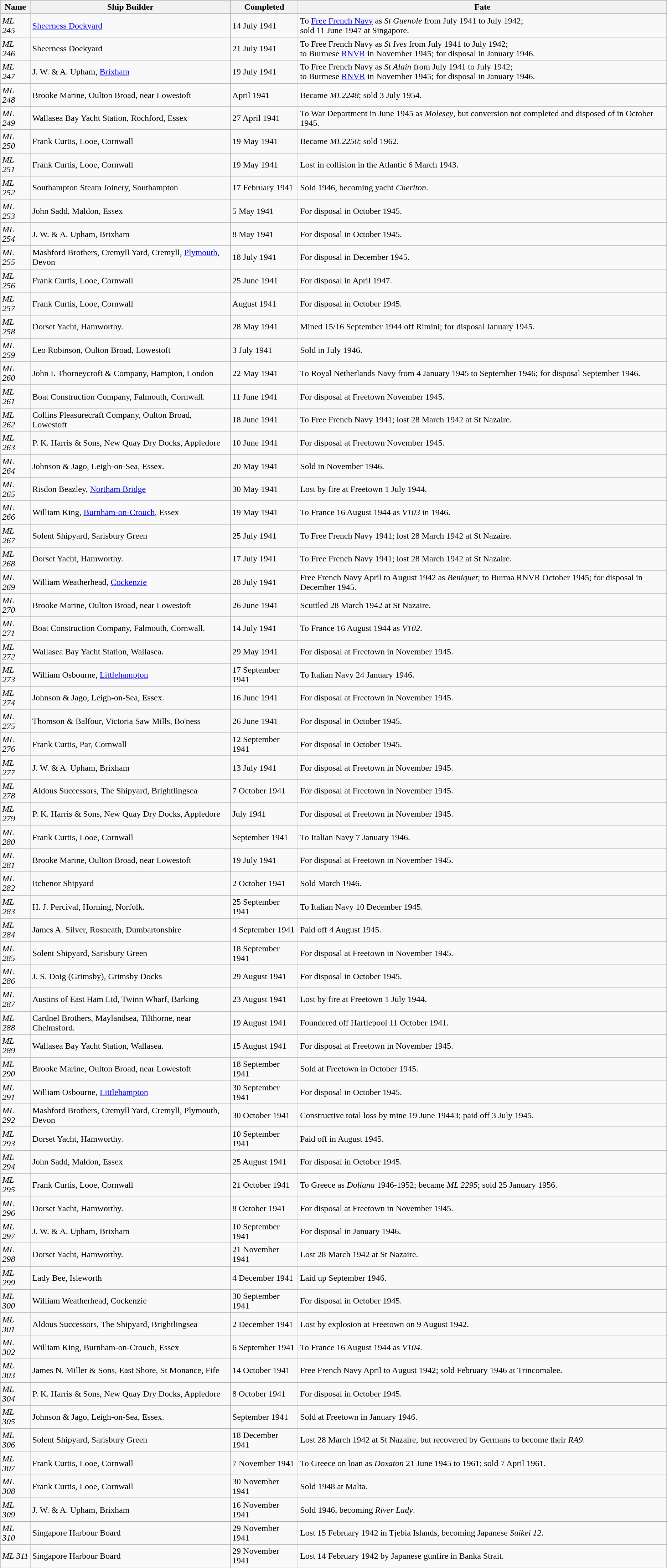<table class="wikitable" style="text-align:left">
<tr>
<th>Name</th>
<th>Ship Builder</th>
<th>Completed</th>
<th>Fate</th>
</tr>
<tr>
<td><em>ML 245</em></td>
<td><a href='#'>Sheerness Dockyard</a></td>
<td>14 July 1941</td>
<td>To <a href='#'>Free French Navy</a> as <em>St Guenole</em> from July 1941 to July 1942;<br> sold 11 June 1947 at Singapore.</td>
</tr>
<tr>
<td><em>ML 246</em></td>
<td>Sheerness Dockyard</td>
<td>21 July 1941</td>
<td>To Free French Navy as <em>St Ives</em> from July 1941 to July 1942;<br>to Burmese <a href='#'>RNVR</a> in November 1945; for disposal in January 1946.</td>
</tr>
<tr>
<td><em>ML 247</em></td>
<td>J. W. & A. Upham, <a href='#'>Brixham</a></td>
<td>19 July 1941</td>
<td>To Free French Navy as <em>St Alain</em> from July 1941 to July 1942;<br>to Burmese <a href='#'>RNVR</a> in November 1945; for disposal in January 1946.</td>
</tr>
<tr>
<td><em>ML 248</em></td>
<td>Brooke Marine, Oulton Broad, near Lowestoft</td>
<td>April 1941</td>
<td>Became <em>ML2248</em>; sold 3 July 1954.</td>
</tr>
<tr>
<td><em>ML 249</em></td>
<td>Wallasea Bay Yacht Station, Rochford, Essex</td>
<td>27 April 1941</td>
<td>To War Department in June 1945 as <em>Molesey</em>, but conversion not completed and disposed of in October 1945.</td>
</tr>
<tr>
<td><em>ML 250</em></td>
<td>Frank Curtis, Looe, Cornwall</td>
<td>19 May 1941</td>
<td>Became <em>ML2250</em>; sold 1962.</td>
</tr>
<tr>
<td><em>ML 251</em></td>
<td>Frank Curtis, Looe, Cornwall</td>
<td>19 May 1941</td>
<td>Lost in collision in the Atlantic 6 March 1943.</td>
</tr>
<tr>
<td><em>ML 252</em></td>
<td>Southampton Steam Joinery, Southampton</td>
<td>17 February 1941</td>
<td>Sold 1946, becoming yacht <em>Cheriton</em>.</td>
</tr>
<tr>
<td><em>ML 253</em></td>
<td>John Sadd, Maldon, Essex</td>
<td>5 May 1941</td>
<td>For disposal in October 1945.</td>
</tr>
<tr>
<td><em>ML 254</em></td>
<td>J. W. & A. Upham, Brixham</td>
<td>8 May 1941</td>
<td>For disposal in October 1945.</td>
</tr>
<tr>
<td><em>ML 255</em></td>
<td>Mashford Brothers, Cremyll Yard, Cremyll, <a href='#'>Plymouth</a>, Devon</td>
<td>18 July 1941</td>
<td>For disposal in December 1945.</td>
</tr>
<tr>
<td><em>ML 256</em></td>
<td>Frank Curtis, Looe, Cornwall</td>
<td>25 June 1941</td>
<td>For disposal in April 1947.</td>
</tr>
<tr>
<td><em>ML 257</em></td>
<td>Frank Curtis, Looe, Cornwall</td>
<td>August 1941</td>
<td>For disposal in October 1945.</td>
</tr>
<tr>
<td><em>ML 258</em></td>
<td>Dorset Yacht, Hamworthy.</td>
<td>28 May 1941</td>
<td>Mined 15/16 September 1944 off Rimini; for disposal January 1945.</td>
</tr>
<tr>
<td><em>ML 259</em></td>
<td>Leo Robinson, Oulton Broad, Lowestoft</td>
<td>3 July 1941</td>
<td>Sold in July 1946.</td>
</tr>
<tr>
<td><em>ML 260</em></td>
<td>John I. Thorneycroft & Company, Hampton, London</td>
<td>22 May 1941</td>
<td>To Royal Netherlands Navy from 4 January 1945 to September 1946; for disposal September 1946.</td>
</tr>
<tr>
<td><em>ML 261</em></td>
<td>Boat Construction Company, Falmouth, Cornwall.</td>
<td>11 June 1941</td>
<td>For disposal at Freetown November 1945.</td>
</tr>
<tr>
<td><em>ML 262</em></td>
<td>Collins Pleasurecraft Company, Oulton Broad, Lowestoft</td>
<td>18 June 1941</td>
<td>To Free French Navy 1941; lost 28 March 1942 at St Nazaire.</td>
</tr>
<tr>
<td><em>ML 263</em></td>
<td>P. K. Harris & Sons, New Quay Dry Docks, Appledore</td>
<td>10 June 1941</td>
<td>For disposal at Freetown November 1945.</td>
</tr>
<tr>
<td><em>ML 264</em></td>
<td>Johnson & Jago, Leigh-on-Sea, Essex.</td>
<td>20 May 1941</td>
<td>Sold in November 1946.</td>
</tr>
<tr>
<td><em>ML 265</em></td>
<td>Risdon Beazley, <a href='#'>Northam Bridge</a></td>
<td>30 May 1941</td>
<td>Lost by fire at Freetown 1 July 1944.</td>
</tr>
<tr>
<td><em>ML 266</em></td>
<td>William King, <a href='#'>Burnham-on-Crouch</a>, Essex</td>
<td>19 May 1941</td>
<td>To France 16 August 1944 as <em>V103</em> in 1946.</td>
</tr>
<tr>
<td><em>ML 267</em></td>
<td>Solent Shipyard, Sarisbury Green</td>
<td>25 July 1941</td>
<td>To Free French Navy 1941; lost 28 March 1942 at St Nazaire.</td>
</tr>
<tr>
<td><em>ML 268</em></td>
<td>Dorset Yacht, Hamworthy.</td>
<td>17 July 1941</td>
<td>To Free French Navy 1941; lost 28 March 1942 at St Nazaire.</td>
</tr>
<tr>
<td><em>ML 269</em></td>
<td>William Weatherhead, <a href='#'>Cockenzie</a></td>
<td>28 July 1941</td>
<td>Free French Navy April to August 1942 as <em>Beniquet</em>; to Burma RNVR October 1945; for disposal in December 1945.</td>
</tr>
<tr>
<td><em>ML 270</em></td>
<td>Brooke Marine, Oulton Broad, near Lowestoft</td>
<td>26 June 1941</td>
<td>Scuttled 28 March 1942 at St Nazaire.</td>
</tr>
<tr>
<td><em>ML 271</em></td>
<td>Boat Construction Company, Falmouth, Cornwall.</td>
<td>14 July 1941</td>
<td>To France 16 August 1944 as <em>V102</em>.</td>
</tr>
<tr>
<td><em>ML 272</em></td>
<td>Wallasea Bay Yacht Station, Wallasea.</td>
<td>29 May 1941</td>
<td>For disposal at Freetown in November 1945.</td>
</tr>
<tr>
<td><em>ML 273</em></td>
<td>William Osbourne, <a href='#'>Littlehampton</a></td>
<td>17 September 1941</td>
<td>To Italian Navy 24 January 1946.</td>
</tr>
<tr>
<td><em>ML 274</em></td>
<td>Johnson & Jago, Leigh-on-Sea, Essex.</td>
<td>16 June 1941</td>
<td>For disposal at Freetown in November 1945.</td>
</tr>
<tr>
<td><em>ML 275</em></td>
<td>Thomson & Balfour, Victoria Saw Mills, Bo'ness</td>
<td>26 June 1941</td>
<td>For disposal in October 1945.</td>
</tr>
<tr>
<td><em>ML 276</em></td>
<td>Frank Curtis, Par, Cornwall</td>
<td>12 September 1941</td>
<td>For disposal in October 1945.</td>
</tr>
<tr>
<td><em>ML 277</em></td>
<td>J. W. & A. Upham, Brixham</td>
<td>13 July 1941</td>
<td>For disposal at Freetown in November 1945.</td>
</tr>
<tr>
<td><em>ML 278</em></td>
<td>Aldous Successors, The Shipyard, Brightlingsea</td>
<td>7 October 1941</td>
<td>For disposal at Freetown in November 1945.</td>
</tr>
<tr>
<td><em>ML 279</em></td>
<td>P. K. Harris & Sons, New Quay Dry Docks, Appledore</td>
<td>July 1941</td>
<td>For disposal at Freetown in November 1945.</td>
</tr>
<tr>
<td><em>ML 280</em></td>
<td>Frank Curtis, Looe, Cornwall</td>
<td>September 1941</td>
<td>To Italian Navy 7 January 1946.</td>
</tr>
<tr>
<td><em>ML 281</em></td>
<td>Brooke Marine, Oulton Broad, near Lowestoft</td>
<td>19 July 1941</td>
<td>For disposal at Freetown in November 1945.</td>
</tr>
<tr>
<td><em>ML 282</em></td>
<td>Itchenor Shipyard</td>
<td>2 October 1941</td>
<td>Sold March 1946.</td>
</tr>
<tr>
<td><em>ML 283</em></td>
<td>H. J. Percival, Horning, Norfolk.</td>
<td>25 September 1941</td>
<td>To Italian Navy 10 December 1945.</td>
</tr>
<tr>
<td><em>ML 284</em></td>
<td>James A. Silver, Rosneath, Dumbartonshire</td>
<td>4 September 1941</td>
<td>Paid off 4 August 1945.</td>
</tr>
<tr>
<td><em>ML 285</em></td>
<td>Solent Shipyard, Sarisbury Green</td>
<td>18 September 1941</td>
<td>For disposal at Freetown in November 1945.</td>
</tr>
<tr>
<td><em>ML 286</em></td>
<td>J. S. Doig (Grimsby), Grimsby Docks</td>
<td>29 August 1941</td>
<td>For disposal in October 1945.</td>
</tr>
<tr>
<td><em>ML 287</em></td>
<td>Austins of East Ham Ltd, Twinn Wharf, Barking</td>
<td>23 August 1941</td>
<td>Lost by fire at Freetown 1 July 1944.</td>
</tr>
<tr>
<td><em>ML 288</em></td>
<td>Cardnel Brothers, Maylandsea, Tilthorne, near Chelmsford.</td>
<td>19 August 1941</td>
<td>Foundered off Hartlepool 11 October 1941.</td>
</tr>
<tr>
<td><em>ML 289</em></td>
<td>Wallasea Bay Yacht Station, Wallasea.</td>
<td>15 August 1941</td>
<td>For disposal at Freetown in November 1945.</td>
</tr>
<tr>
<td><em>ML 290</em></td>
<td>Brooke Marine, Oulton Broad, near Lowestoft</td>
<td>18 September 1941</td>
<td>Sold at Freetown in October 1945.</td>
</tr>
<tr>
<td><em>ML 291</em></td>
<td>William Osbourne, <a href='#'>Littlehampton</a></td>
<td>30 September 1941</td>
<td>For disposal in October 1945.</td>
</tr>
<tr>
<td><em>ML 292</em></td>
<td>Mashford Brothers, Cremyll Yard, Cremyll, Plymouth, Devon</td>
<td>30 October 1941</td>
<td>Constructive total loss by mine 19 June 19443; paid off 3 July 1945.</td>
</tr>
<tr>
<td><em>ML 293</em></td>
<td>Dorset Yacht, Hamworthy.</td>
<td>10 September 1941</td>
<td>Paid off in August 1945.</td>
</tr>
<tr>
<td><em>ML 294</em></td>
<td>John Sadd, Maldon, Essex</td>
<td>25 August 1941</td>
<td>For disposal in October 1945.</td>
</tr>
<tr>
<td><em>ML 295</em></td>
<td>Frank Curtis, Looe, Cornwall</td>
<td>21 October 1941</td>
<td>To Greece as <em>Doliana</em> 1946-1952; became <em>ML 2295</em>; sold 25 January 1956.</td>
</tr>
<tr>
<td><em>ML 296</em></td>
<td>Dorset Yacht, Hamworthy.</td>
<td>8 October 1941</td>
<td>For disposal at Freetown in November 1945.</td>
</tr>
<tr>
<td><em>ML 297</em></td>
<td>J. W. & A. Upham, Brixham</td>
<td>10 September 1941</td>
<td>For disposal in January 1946.</td>
</tr>
<tr>
<td><em>ML 298</em></td>
<td>Dorset Yacht, Hamworthy.</td>
<td>21 November 1941</td>
<td>Lost 28 March 1942 at St Nazaire.</td>
</tr>
<tr>
<td><em>ML 299</em></td>
<td>Lady Bee, Isleworth</td>
<td>4 December 1941</td>
<td>Laid up September 1946.</td>
</tr>
<tr>
<td><em>ML 300</em></td>
<td>William Weatherhead, Cockenzie</td>
<td>30 September 1941</td>
<td>For disposal in October 1945.</td>
</tr>
<tr>
<td><em>ML 301</em></td>
<td>Aldous Successors, The Shipyard, Brightlingsea</td>
<td>2 December 1941</td>
<td>Lost by explosion at Freetown on 9 August 1942.</td>
</tr>
<tr>
<td><em>ML 302</em></td>
<td>William King, Burnham-on-Crouch, Essex</td>
<td>6 September 1941</td>
<td>To France 16 August 1944 as <em>V104</em>.</td>
</tr>
<tr>
<td><em>ML 303</em></td>
<td>James N. Miller & Sons, East Shore, St Monance, Fife</td>
<td>14 October 1941</td>
<td>Free French Navy April to August 1942; sold February 1946 at Trincomalee.</td>
</tr>
<tr>
<td><em>ML 304</em></td>
<td>P. K. Harris & Sons, New Quay Dry Docks, Appledore</td>
<td>8 October 1941</td>
<td>For disposal in October 1945.</td>
</tr>
<tr>
<td><em>ML 305</em></td>
<td>Johnson & Jago, Leigh-on-Sea, Essex.</td>
<td>September 1941</td>
<td>Sold at Freetown in January 1946.</td>
</tr>
<tr>
<td><em>ML 306</em></td>
<td>Solent Shipyard, Sarisbury Green</td>
<td>18 December 1941</td>
<td>Lost 28 March 1942 at St Nazaire, but recovered by Germans to become their <em>RA9</em>.</td>
</tr>
<tr>
<td><em>ML 307</em></td>
<td>Frank Curtis, Looe, Cornwall</td>
<td>7 November 1941</td>
<td>To Greece on loan as <em>Doxaton</em> 21 June 1945 to 1961; sold 7 April 1961.</td>
</tr>
<tr>
<td><em>ML 308</em></td>
<td>Frank Curtis, Looe, Cornwall</td>
<td>30 November 1941</td>
<td>Sold 1948 at Malta.</td>
</tr>
<tr>
<td><em>ML 309</em></td>
<td>J. W. & A. Upham, Brixham</td>
<td>16 November 1941</td>
<td>Sold 1946, becoming <em>River Lady</em>.</td>
</tr>
<tr>
<td><em>ML 310</em></td>
<td>Singapore Harbour Board</td>
<td>29 November 1941</td>
<td>Lost 15 February 1942 in Tjebia Islands, becoming Japanese <em>Suikei 12</em>.</td>
</tr>
<tr>
<td><em>ML 311</em></td>
<td>Singapore Harbour Board</td>
<td>29 November 1941</td>
<td>Lost 14 February 1942 by Japanese gunfire in Banka Strait.</td>
</tr>
</table>
